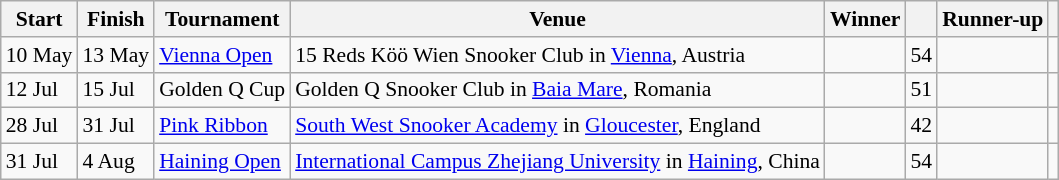<table class="wikitable" style="font-size: 90%">
<tr>
<th>Start</th>
<th>Finish</th>
<th>Tournament</th>
<th>Venue</th>
<th>Winner</th>
<th></th>
<th>Runner-up</th>
<th></th>
</tr>
<tr>
<td>10 May</td>
<td>13 May</td>
<td><a href='#'>Vienna Open</a></td>
<td>15 Reds Köö Wien Snooker Club in <a href='#'>Vienna</a>, Austria</td>
<td></td>
<td style="text-align:center;">54</td>
<td></td>
<td></td>
</tr>
<tr>
<td>12 Jul</td>
<td>15 Jul</td>
<td>Golden Q Cup</td>
<td>Golden Q Snooker Club in <a href='#'>Baia Mare</a>, Romania</td>
<td></td>
<td style="text-align:center;">51</td>
<td></td>
<td></td>
</tr>
<tr>
<td>28 Jul</td>
<td>31 Jul</td>
<td><a href='#'>Pink Ribbon</a></td>
<td><a href='#'>South West Snooker Academy</a> in <a href='#'>Gloucester</a>, England</td>
<td></td>
<td style="text-align:center;">42</td>
<td></td>
<td></td>
</tr>
<tr>
<td>31 Jul</td>
<td>4 Aug</td>
<td><a href='#'>Haining Open</a></td>
<td><a href='#'>International Campus Zhejiang University</a> in <a href='#'>Haining</a>, China</td>
<td></td>
<td style="text-align:center;">54</td>
<td></td>
<td></td>
</tr>
</table>
